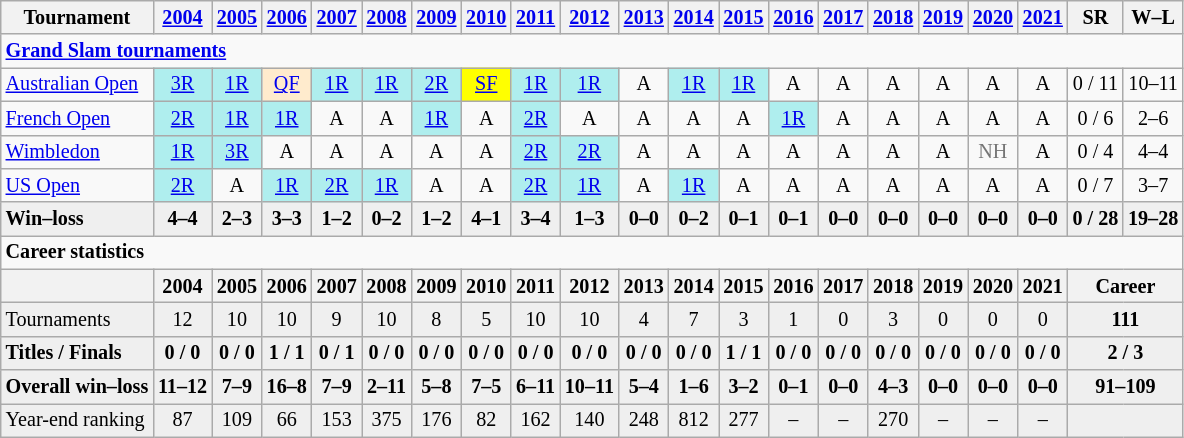<table class="wikitable nowrap" style=text-align:center;font-size:84%>
<tr>
<th>Tournament</th>
<th><a href='#'>2004</a></th>
<th><a href='#'>2005</a></th>
<th><a href='#'>2006</a></th>
<th><a href='#'>2007</a></th>
<th><a href='#'>2008</a></th>
<th><a href='#'>2009</a></th>
<th><a href='#'>2010</a></th>
<th><a href='#'>2011</a></th>
<th><a href='#'>2012</a></th>
<th><a href='#'>2013</a></th>
<th><a href='#'>2014</a></th>
<th><a href='#'>2015</a></th>
<th><a href='#'>2016</a></th>
<th><a href='#'>2017</a></th>
<th><a href='#'>2018</a></th>
<th><a href='#'>2019</a></th>
<th><a href='#'>2020</a></th>
<th><a href='#'>2021</a></th>
<th>SR</th>
<th>W–L</th>
</tr>
<tr>
<td colspan="21" align="left"><strong><a href='#'>Grand Slam tournaments</a></strong></td>
</tr>
<tr>
<td align=left><a href='#'>Australian Open</a></td>
<td bgcolor=afeeee><a href='#'>3R</a></td>
<td bgcolor=afeeee><a href='#'>1R</a></td>
<td bgcolor=ffebcd><a href='#'>QF</a></td>
<td bgcolor=afeeee><a href='#'>1R</a></td>
<td bgcolor=afeeee><a href='#'>1R</a></td>
<td bgcolor=afeeee><a href='#'>2R</a></td>
<td bgcolor=yellow><a href='#'>SF</a></td>
<td bgcolor=afeeee><a href='#'>1R</a></td>
<td bgcolor=afeeee><a href='#'>1R</a></td>
<td>A</td>
<td bgcolor=afeeee><a href='#'>1R</a></td>
<td bgcolor=afeeee><a href='#'>1R</a></td>
<td>A</td>
<td>A</td>
<td>A</td>
<td>A</td>
<td>A</td>
<td>A</td>
<td>0 / 11</td>
<td>10–11</td>
</tr>
<tr>
<td align=left><a href='#'>French Open</a></td>
<td bgcolor=afeeee><a href='#'>2R</a></td>
<td bgcolor=afeeee><a href='#'>1R</a></td>
<td bgcolor=afeeee><a href='#'>1R</a></td>
<td>A</td>
<td>A</td>
<td bgcolor=afeeee><a href='#'>1R</a></td>
<td>A</td>
<td bgcolor=afeeee><a href='#'>2R</a></td>
<td>A</td>
<td>A</td>
<td>A</td>
<td>A</td>
<td bgcolor=afeeee><a href='#'>1R</a></td>
<td>A</td>
<td>A</td>
<td>A</td>
<td>A</td>
<td>A</td>
<td>0 / 6</td>
<td>2–6</td>
</tr>
<tr>
<td align=left><a href='#'>Wimbledon</a></td>
<td bgcolor=afeeee><a href='#'>1R</a></td>
<td bgcolor=afeeee><a href='#'>3R</a></td>
<td>A</td>
<td>A</td>
<td>A</td>
<td>A</td>
<td>A</td>
<td bgcolor=afeeee><a href='#'>2R</a></td>
<td bgcolor=afeeee><a href='#'>2R</a></td>
<td>A</td>
<td>A</td>
<td>A</td>
<td>A</td>
<td>A</td>
<td>A</td>
<td>A</td>
<td style=color:#767676>NH</td>
<td>A</td>
<td>0 / 4</td>
<td>4–4</td>
</tr>
<tr>
<td align=left><a href='#'>US Open</a></td>
<td bgcolor=afeeee><a href='#'>2R</a></td>
<td>A</td>
<td bgcolor=afeeee><a href='#'>1R</a></td>
<td bgcolor=afeeee><a href='#'>2R</a></td>
<td bgcolor=afeeee><a href='#'>1R</a></td>
<td>A</td>
<td>A</td>
<td bgcolor=afeeee><a href='#'>2R</a></td>
<td bgcolor=afeeee><a href='#'>1R</a></td>
<td>A</td>
<td bgcolor=afeeee><a href='#'>1R</a></td>
<td>A</td>
<td>A</td>
<td>A</td>
<td>A</td>
<td>A</td>
<td>A</td>
<td>A</td>
<td>0 / 7</td>
<td>3–7</td>
</tr>
<tr style=font-weight:bold;background:#efefef>
<td style=text-align:left>Win–loss</td>
<td>4–4</td>
<td>2–3</td>
<td>3–3</td>
<td>1–2</td>
<td>0–2</td>
<td>1–2</td>
<td>4–1</td>
<td>3–4</td>
<td>1–3</td>
<td>0–0</td>
<td>0–2</td>
<td>0–1</td>
<td>0–1</td>
<td>0–0</td>
<td>0–0</td>
<td>0–0</td>
<td>0–0</td>
<td>0–0</td>
<td>0 / 28</td>
<td>19–28</td>
</tr>
<tr>
<td colspan="21" align="left"><strong>Career statistics</strong></td>
</tr>
<tr>
<th></th>
<th>2004</th>
<th>2005</th>
<th>2006</th>
<th>2007</th>
<th>2008</th>
<th>2009</th>
<th>2010</th>
<th>2011</th>
<th>2012</th>
<th>2013</th>
<th>2014</th>
<th>2015</th>
<th>2016</th>
<th>2017</th>
<th>2018</th>
<th>2019</th>
<th>2020</th>
<th>2021</th>
<th colspan="2">Career</th>
</tr>
<tr bgcolor=efefef>
<td align=left>Tournaments</td>
<td>12</td>
<td>10</td>
<td>10</td>
<td>9</td>
<td>10</td>
<td>8</td>
<td>5</td>
<td>10</td>
<td>10</td>
<td>4</td>
<td>7</td>
<td>3</td>
<td>1</td>
<td>0</td>
<td>3</td>
<td>0</td>
<td>0</td>
<td>0</td>
<td colspan=2><strong>111</strong></td>
</tr>
<tr style=font-weight:bold;background:#efefef>
<td style=text-align:left>Titles / Finals</td>
<td>0 / 0</td>
<td>0 / 0</td>
<td>1 / 1</td>
<td>0 / 1</td>
<td>0 / 0</td>
<td>0 / 0</td>
<td>0 / 0</td>
<td>0 / 0</td>
<td>0 / 0</td>
<td>0 / 0</td>
<td>0 / 0</td>
<td>1 / 1</td>
<td>0 / 0</td>
<td>0 / 0</td>
<td>0 / 0</td>
<td>0 / 0</td>
<td>0 / 0</td>
<td>0 / 0</td>
<td colspan=2>2 / 3</td>
</tr>
<tr style=font-weight:bold;background:#efefef>
<td style=text-align:left>Overall win–loss</td>
<td>11–12</td>
<td>7–9</td>
<td>16–8</td>
<td>7–9</td>
<td>2–11</td>
<td>5–8</td>
<td>7–5</td>
<td>6–11</td>
<td>10–11</td>
<td>5–4</td>
<td>1–6</td>
<td>3–2</td>
<td>0–1</td>
<td>0–0</td>
<td>4–3</td>
<td>0–0</td>
<td>0–0</td>
<td>0–0</td>
<td colspan=2>91–109</td>
</tr>
<tr bgcolor=efefef>
<td align=left>Year-end ranking</td>
<td>87</td>
<td>109</td>
<td>66</td>
<td>153</td>
<td>375</td>
<td>176</td>
<td>82</td>
<td>162</td>
<td>140</td>
<td>248</td>
<td>812</td>
<td>277</td>
<td>–</td>
<td>–</td>
<td>270</td>
<td>–</td>
<td>–</td>
<td>–</td>
<td colspan=2><strong></strong></td>
</tr>
</table>
